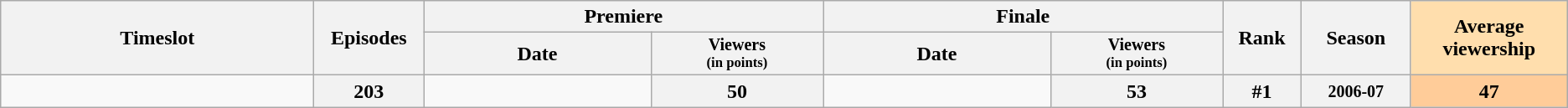<table class="wikitable">
<tr>
<th style="width:20%;" rowspan=2>Timeslot</th>
<th style="width:07%;" rowspan=2>Episodes</th>
<th colspan=2>Premiere</th>
<th colspan=2>Finale</th>
<th style="width:05%;" rowspan=2>Rank</th>
<th style="width:07%;" rowspan=2>Season</th>
<th style="width:10%; background:#ffdead;" rowspan="2">Average viewership</th>
</tr>
<tr>
<th>Date</th>
<th span style="width:11%; font-size:smaller; line-height:100%;">Viewers<br><small>(in points)</small></th>
<th>Date</th>
<th span style="width:11%; font-size:smaller; line-height:100%;">Viewers<br><small>(in points)</small></th>
</tr>
<tr>
<td></td>
<th>203</th>
<td style="font-size:11px;line-height:110%"></td>
<th>50</th>
<td style="font-size:11px;line-height:110%"></td>
<th>53</th>
<th>#1</th>
<th style="font-size:smaller">2006-07</th>
<th style="background:#fc9;">47</th>
</tr>
</table>
